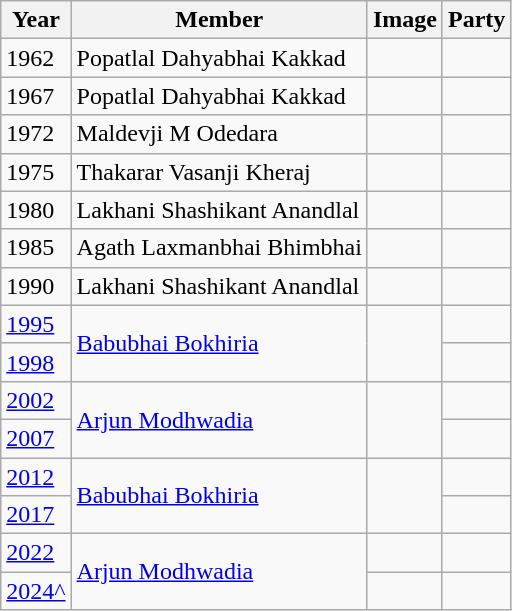<table class="wikitable sortable">
<tr>
<th>Year</th>
<th>Member</th>
<th>Image</th>
<th colspan="2">Party</th>
</tr>
<tr>
<td>1962</td>
<td>Popatlal Dahyabhai Kakkad</td>
<td></td>
<td></td>
</tr>
<tr>
<td>1967</td>
<td>Popatlal Dahyabhai Kakkad</td>
<td></td>
<td></td>
</tr>
<tr>
<td>1972</td>
<td>Maldevji M Odedara</td>
<td></td>
</tr>
<tr>
<td>1975</td>
<td>Thakarar Vasanji Kheraj</td>
<td></td>
<td></td>
</tr>
<tr>
<td>1980</td>
<td>Lakhani Shashikant Anandlal</td>
<td></td>
<td></td>
</tr>
<tr>
<td>1985</td>
<td>Agath Laxmanbhai Bhimbhai</td>
<td></td>
<td></td>
</tr>
<tr>
<td>1990</td>
<td>Lakhani Shashikant Anandlal</td>
<td></td>
<td></td>
</tr>
<tr>
<td><a href='#'>1995</a></td>
<td rowspan=2><a href='#'>Babubhai Bokhiria</a></td>
<td rowspan=2></td>
<td></td>
</tr>
<tr>
<td><a href='#'>1998</a></td>
</tr>
<tr>
<td><a href='#'>2002</a></td>
<td rowspan=2><a href='#'>Arjun Modhwadia</a></td>
<td rowspan=2></td>
<td></td>
</tr>
<tr>
<td><a href='#'>2007</a></td>
</tr>
<tr>
<td><a href='#'>2012</a></td>
<td rowspan=2><a href='#'>Babubhai Bokhiria</a></td>
<td rowspan=2></td>
<td></td>
</tr>
<tr>
<td><a href='#'>2017</a></td>
</tr>
<tr>
<td><a href='#'>2022</a></td>
<td rowspan=2><a href='#'>Arjun Modhwadia</a></td>
<td></td>
<td></td>
</tr>
<tr>
<td><a href='#'>2024^</a></td>
<td></td>
<td></td>
</tr>
</table>
